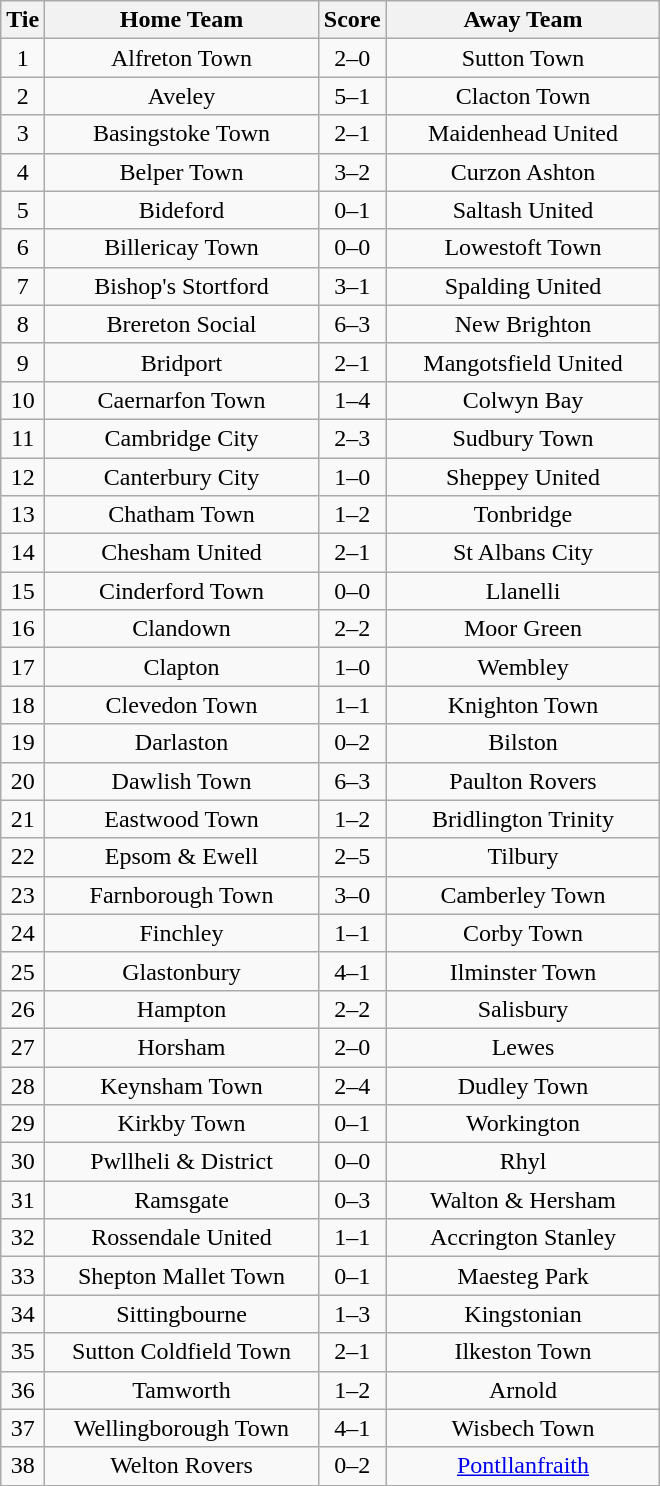<table class="wikitable" style="text-align:center;">
<tr>
<th width=20>Tie</th>
<th width=175>Home Team</th>
<th width=20>Score</th>
<th width=175>Away Team</th>
</tr>
<tr>
<td>1</td>
<td>Alfreton Town</td>
<td>2–0</td>
<td>Sutton Town</td>
</tr>
<tr>
<td>2</td>
<td>Aveley</td>
<td>5–1</td>
<td>Clacton Town</td>
</tr>
<tr>
<td>3</td>
<td>Basingstoke Town</td>
<td>2–1</td>
<td>Maidenhead United</td>
</tr>
<tr>
<td>4</td>
<td>Belper Town</td>
<td>3–2</td>
<td>Curzon Ashton</td>
</tr>
<tr>
<td>5</td>
<td>Bideford</td>
<td>0–1</td>
<td>Saltash United</td>
</tr>
<tr>
<td>6</td>
<td>Billericay Town</td>
<td>0–0</td>
<td>Lowestoft Town</td>
</tr>
<tr>
<td>7</td>
<td>Bishop's Stortford</td>
<td>3–1</td>
<td>Spalding United</td>
</tr>
<tr>
<td>8</td>
<td>Brereton Social</td>
<td>6–3</td>
<td>New Brighton</td>
</tr>
<tr>
<td>9</td>
<td>Bridport</td>
<td>2–1</td>
<td>Mangotsfield United</td>
</tr>
<tr>
<td>10</td>
<td>Caernarfon Town</td>
<td>1–4</td>
<td>Colwyn Bay</td>
</tr>
<tr>
<td>11</td>
<td>Cambridge City</td>
<td>2–3</td>
<td>Sudbury Town</td>
</tr>
<tr>
<td>12</td>
<td>Canterbury City</td>
<td>1–0</td>
<td>Sheppey United</td>
</tr>
<tr>
<td>13</td>
<td>Chatham Town</td>
<td>1–2</td>
<td>Tonbridge</td>
</tr>
<tr>
<td>14</td>
<td>Chesham United</td>
<td>2–1</td>
<td>St Albans City</td>
</tr>
<tr>
<td>15</td>
<td>Cinderford Town</td>
<td>0–0</td>
<td>Llanelli</td>
</tr>
<tr>
<td>16</td>
<td>Clandown</td>
<td>2–2</td>
<td>Moor Green</td>
</tr>
<tr>
<td>17</td>
<td>Clapton</td>
<td>1–0</td>
<td>Wembley</td>
</tr>
<tr>
<td>18</td>
<td>Clevedon Town</td>
<td>1–1</td>
<td>Knighton Town</td>
</tr>
<tr>
<td>19</td>
<td>Darlaston</td>
<td>0–2</td>
<td>Bilston</td>
</tr>
<tr>
<td>20</td>
<td>Dawlish Town</td>
<td>6–3</td>
<td>Paulton Rovers</td>
</tr>
<tr>
<td>21</td>
<td>Eastwood Town</td>
<td>1–2</td>
<td>Bridlington Trinity</td>
</tr>
<tr>
<td>22</td>
<td>Epsom & Ewell</td>
<td>2–5</td>
<td>Tilbury</td>
</tr>
<tr>
<td>23</td>
<td>Farnborough Town</td>
<td>3–0</td>
<td>Camberley Town</td>
</tr>
<tr>
<td>24</td>
<td>Finchley</td>
<td>1–1</td>
<td>Corby Town</td>
</tr>
<tr>
<td>25</td>
<td>Glastonbury</td>
<td>4–1</td>
<td>Ilminster Town</td>
</tr>
<tr>
<td>26</td>
<td>Hampton</td>
<td>2–2</td>
<td>Salisbury</td>
</tr>
<tr>
<td>27</td>
<td>Horsham</td>
<td>2–0</td>
<td>Lewes</td>
</tr>
<tr>
<td>28</td>
<td>Keynsham Town</td>
<td>2–4</td>
<td>Dudley Town</td>
</tr>
<tr>
<td>29</td>
<td>Kirkby Town</td>
<td>0–1</td>
<td>Workington</td>
</tr>
<tr>
<td>30</td>
<td>Pwllheli & District</td>
<td>0–0</td>
<td>Rhyl</td>
</tr>
<tr>
<td>31</td>
<td>Ramsgate</td>
<td>0–3</td>
<td>Walton & Hersham</td>
</tr>
<tr>
<td>32</td>
<td>Rossendale United</td>
<td>1–1</td>
<td>Accrington Stanley</td>
</tr>
<tr>
<td>33</td>
<td>Shepton Mallet Town</td>
<td>0–1</td>
<td>Maesteg Park</td>
</tr>
<tr>
<td>34</td>
<td>Sittingbourne</td>
<td>1–3</td>
<td>Kingstonian</td>
</tr>
<tr>
<td>35</td>
<td>Sutton Coldfield Town</td>
<td>2–1</td>
<td>Ilkeston Town</td>
</tr>
<tr>
<td>36</td>
<td>Tamworth</td>
<td>1–2</td>
<td>Arnold</td>
</tr>
<tr>
<td>37</td>
<td>Wellingborough Town</td>
<td>4–1</td>
<td>Wisbech Town</td>
</tr>
<tr>
<td>38</td>
<td>Welton Rovers</td>
<td>0–2</td>
<td><a href='#'>Pontllanfraith</a></td>
</tr>
</table>
